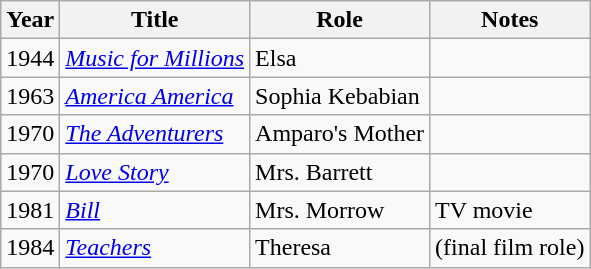<table class="wikitable">
<tr>
<th>Year</th>
<th>Title</th>
<th>Role</th>
<th>Notes</th>
</tr>
<tr>
<td>1944</td>
<td><em><a href='#'>Music for Millions</a></em></td>
<td>Elsa</td>
<td></td>
</tr>
<tr>
<td>1963</td>
<td><em><a href='#'>America America</a></em></td>
<td>Sophia Kebabian</td>
<td></td>
</tr>
<tr>
<td>1970</td>
<td><em><a href='#'>The Adventurers</a></em></td>
<td>Amparo's Mother</td>
<td></td>
</tr>
<tr>
<td>1970</td>
<td><em><a href='#'>Love Story</a></em></td>
<td>Mrs. Barrett</td>
<td></td>
</tr>
<tr>
<td>1981</td>
<td><em><a href='#'>Bill</a></em></td>
<td>Mrs. Morrow</td>
<td>TV movie</td>
</tr>
<tr>
<td>1984</td>
<td><em><a href='#'>Teachers</a></em></td>
<td>Theresa</td>
<td>(final film role)</td>
</tr>
</table>
